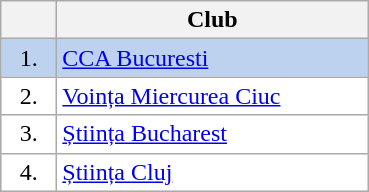<table class="wikitable">
<tr>
<th width="30"></th>
<th width="200">Club</th>
</tr>
<tr bgcolor="#BCD2EE" align="center">
<td>1.</td>
<td align="left"><a href='#'>CCA Bucuresti</a></td>
</tr>
<tr bgcolor="#FFFFFF" align="center">
<td>2.</td>
<td align="left"><a href='#'>Voința Miercurea Ciuc</a></td>
</tr>
<tr bgcolor="#FFFFFF" align="center">
<td>3.</td>
<td align="left"><a href='#'>Știința Bucharest</a></td>
</tr>
<tr bgcolor="#FFFFFF" align="center">
<td>4.</td>
<td align="left"><a href='#'>Știința Cluj</a></td>
</tr>
</table>
